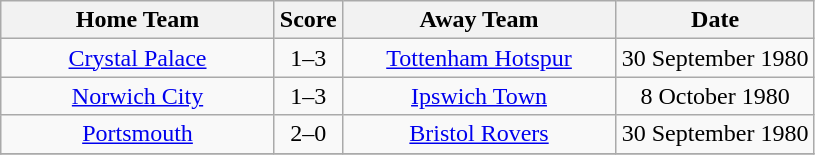<table class="wikitable" style="text-align:center;">
<tr>
<th width=175>Home Team</th>
<th width=20>Score</th>
<th width=175>Away Team</th>
<th width=125>Date</th>
</tr>
<tr>
<td><a href='#'>Crystal Palace</a></td>
<td>1–3</td>
<td><a href='#'>Tottenham Hotspur</a></td>
<td>30 September 1980</td>
</tr>
<tr>
<td><a href='#'>Norwich City</a></td>
<td>1–3</td>
<td><a href='#'>Ipswich Town</a></td>
<td>8 October 1980</td>
</tr>
<tr>
<td><a href='#'>Portsmouth</a></td>
<td>2–0</td>
<td><a href='#'>Bristol Rovers</a></td>
<td>30 September 1980</td>
</tr>
<tr>
</tr>
</table>
